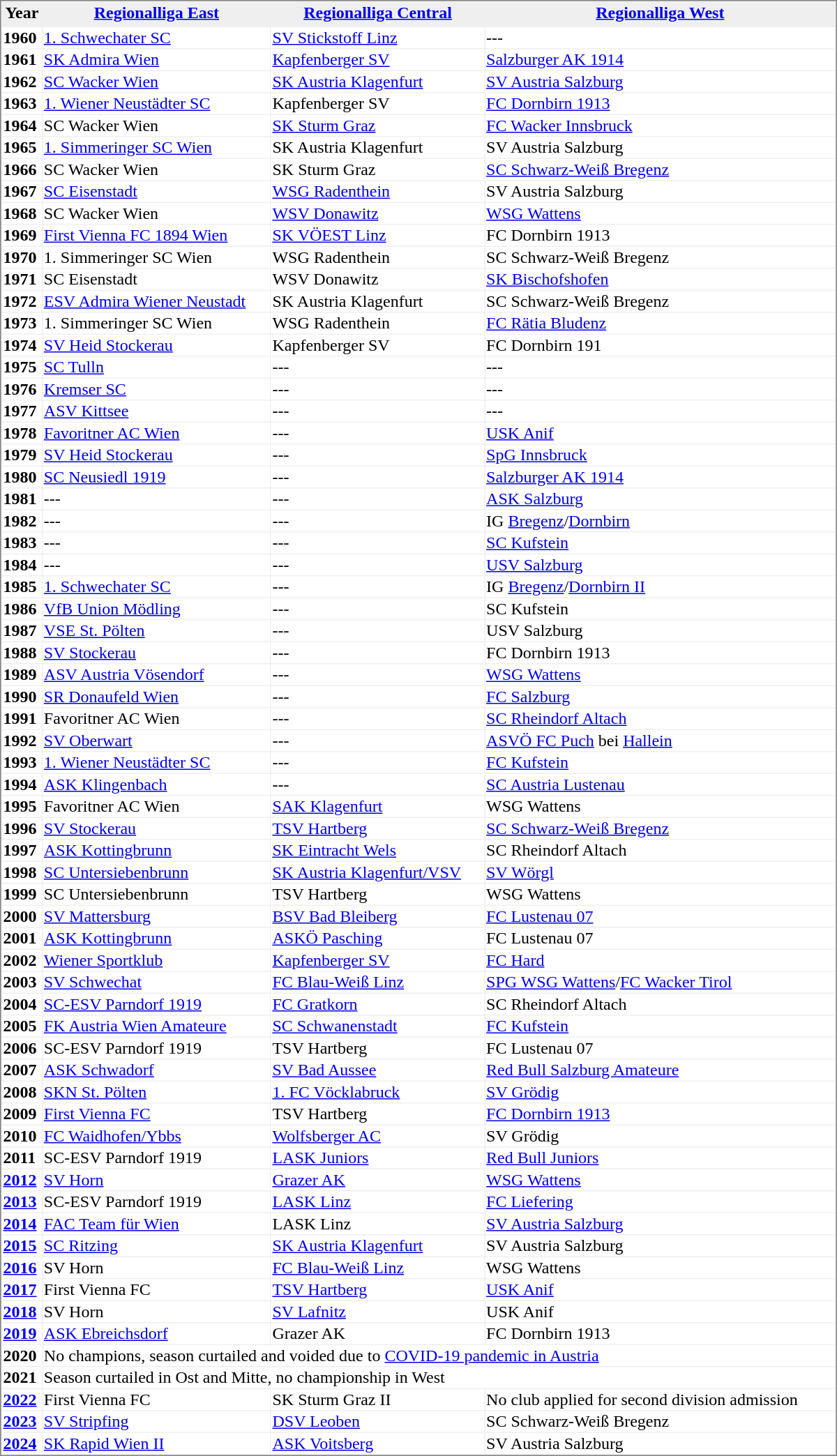<table style="border-style:solid;border-width:1px;border-color:#808080;background-color:#EFEFEF" cellspacing="1" cellpadding="1" width="800px">
<tr bgcolor="#EFEFEF">
<th>Year</th>
<th><a href='#'>Regionalliga East</a></th>
<th><a href='#'>Regionalliga Central</a></th>
<th><a href='#'>Regionalliga West</a></th>
</tr>
<tr bgcolor="#EFEFEF">
<th></th>
<th></th>
<th></th>
<th></th>
</tr>
<tr align="left" valign="top" bgcolor="#ffffff">
<th>1960</th>
<td><a href='#'>1. Schwechater SC</a></td>
<td><a href='#'>SV Stickstoff Linz</a></td>
<td>---</td>
</tr>
<tr align="left" valign="top" bgcolor="#ffffff">
<th>1961</th>
<td><a href='#'>SK Admira Wien</a></td>
<td><a href='#'>Kapfenberger SV</a></td>
<td><a href='#'>Salzburger AK 1914</a></td>
</tr>
<tr align="left" valign="top" bgcolor="#ffffff">
<th>1962</th>
<td><a href='#'>SC Wacker Wien</a></td>
<td><a href='#'>SK Austria Klagenfurt</a></td>
<td><a href='#'>SV Austria Salzburg</a></td>
</tr>
<tr align="left" valign="top" bgcolor="#ffffff">
<th>1963</th>
<td><a href='#'>1. Wiener Neustädter SC</a></td>
<td>Kapfenberger SV</td>
<td><a href='#'>FC Dornbirn 1913</a></td>
</tr>
<tr align="left" valign="top" bgcolor="#ffffff">
<th>1964</th>
<td>SC Wacker Wien</td>
<td><a href='#'>SK Sturm Graz</a></td>
<td><a href='#'>FC Wacker Innsbruck</a></td>
</tr>
<tr align="left" valign="top" bgcolor="#ffffff">
<th>1965</th>
<td><a href='#'>1. Simmeringer SC Wien</a></td>
<td>SK Austria Klagenfurt</td>
<td>SV Austria Salzburg</td>
</tr>
<tr align="left" valign="top" bgcolor="#ffffff">
<th>1966</th>
<td>SC Wacker Wien</td>
<td>SK Sturm Graz</td>
<td><a href='#'>SC Schwarz-Weiß Bregenz</a></td>
</tr>
<tr align="left" valign="top" bgcolor="#ffffff">
<th>1967</th>
<td><a href='#'>SC Eisenstadt</a></td>
<td><a href='#'>WSG Radenthein</a></td>
<td>SV Austria Salzburg</td>
</tr>
<tr align="left" valign="top" bgcolor="#ffffff">
<th>1968</th>
<td>SC Wacker Wien</td>
<td><a href='#'>WSV Donawitz</a></td>
<td><a href='#'>WSG Wattens</a></td>
</tr>
<tr align="left" valign="top" bgcolor="#ffffff">
<th>1969</th>
<td><a href='#'>First Vienna FC 1894 Wien</a></td>
<td><a href='#'>SK VÖEST Linz</a></td>
<td>FC Dornbirn 1913</td>
</tr>
<tr align="left" valign="top" bgcolor="#ffffff">
<th>1970</th>
<td>1. Simmeringer SC Wien</td>
<td>WSG Radenthein</td>
<td>SC Schwarz-Weiß Bregenz</td>
</tr>
<tr align="left" valign="top" bgcolor="#ffffff">
<th>1971</th>
<td>SC Eisenstadt</td>
<td>WSV Donawitz</td>
<td><a href='#'>SK Bischofshofen</a></td>
</tr>
<tr align="left" valign="top" bgcolor="#ffffff">
<th>1972</th>
<td><a href='#'>ESV Admira Wiener Neustadt</a></td>
<td>SK Austria Klagenfurt</td>
<td>SC Schwarz-Weiß Bregenz</td>
</tr>
<tr align="left" valign="top" bgcolor="#ffffff">
<th>1973</th>
<td>1. Simmeringer SC Wien</td>
<td>WSG Radenthein</td>
<td><a href='#'>FC Rätia Bludenz</a></td>
</tr>
<tr align="left" valign="top" bgcolor="#ffffff">
<th>1974</th>
<td><a href='#'>SV Heid Stockerau</a></td>
<td>Kapfenberger SV</td>
<td>FC Dornbirn 191</td>
</tr>
<tr align="left" valign="top" bgcolor="#ffffff">
<th>1975</th>
<td><a href='#'>SC Tulln</a></td>
<td>---</td>
<td>---</td>
</tr>
<tr align="left" valign="top" bgcolor="#ffffff">
<th>1976</th>
<td><a href='#'>Kremser SC</a></td>
<td>---</td>
<td>---</td>
</tr>
<tr align="left" valign="top" bgcolor="#ffffff">
<th>1977</th>
<td><a href='#'>ASV Kittsee</a></td>
<td>---</td>
<td>---</td>
</tr>
<tr align="left" valign="top" bgcolor="#ffffff">
<th>1978</th>
<td><a href='#'>Favoritner AC Wien</a></td>
<td>---</td>
<td><a href='#'>USK Anif</a></td>
</tr>
<tr align="left" valign="top" bgcolor="#ffffff">
<th>1979</th>
<td><a href='#'>SV Heid Stockerau</a></td>
<td>---</td>
<td><a href='#'>SpG Innsbruck</a></td>
</tr>
<tr align="left" valign="top" bgcolor="#ffffff">
<th>1980</th>
<td><a href='#'>SC Neusiedl 1919</a></td>
<td>---</td>
<td><a href='#'>Salzburger AK 1914</a></td>
</tr>
<tr align="left" valign="top" bgcolor="#ffffff">
<th>1981</th>
<td>---</td>
<td>---</td>
<td><a href='#'>ASK Salzburg</a></td>
</tr>
<tr align="left" valign="top" bgcolor="#ffffff">
<th>1982</th>
<td>---</td>
<td>---</td>
<td>IG <a href='#'>Bregenz</a>/<a href='#'>Dornbirn</a></td>
</tr>
<tr align="left" valign="top" bgcolor="#ffffff">
<th>1983</th>
<td>---</td>
<td>---</td>
<td><a href='#'>SC Kufstein</a></td>
</tr>
<tr align="left" valign="top" bgcolor="#ffffff">
<th>1984</th>
<td>---</td>
<td>---</td>
<td><a href='#'>USV Salzburg</a></td>
</tr>
<tr align="left" valign="top" bgcolor="#ffffff">
<th>1985</th>
<td><a href='#'>1. Schwechater SC</a></td>
<td>---</td>
<td>IG <a href='#'>Bregenz</a>/<a href='#'>Dornbirn II</a></td>
</tr>
<tr align="left" valign="top" bgcolor="#ffffff">
<th>1986</th>
<td><a href='#'>VfB Union Mödling</a></td>
<td>---</td>
<td>SC Kufstein</td>
</tr>
<tr align="left" valign="top" bgcolor="#ffffff">
<th>1987</th>
<td><a href='#'>VSE St. Pölten</a></td>
<td>---</td>
<td>USV Salzburg</td>
</tr>
<tr align="left" valign="top" bgcolor="#ffffff">
<th>1988</th>
<td><a href='#'>SV Stockerau</a></td>
<td>---</td>
<td>FC Dornbirn 1913</td>
</tr>
<tr align="left" valign="top" bgcolor="#ffffff">
<th>1989</th>
<td><a href='#'>ASV Austria Vösendorf</a></td>
<td>---</td>
<td><a href='#'>WSG Wattens</a></td>
</tr>
<tr align="left" valign="top" bgcolor="#ffffff">
<th>1990</th>
<td><a href='#'>SR Donaufeld Wien</a></td>
<td>---</td>
<td><a href='#'>FC Salzburg</a></td>
</tr>
<tr align="left" valign="top" bgcolor="#ffffff">
<th>1991</th>
<td>Favoritner AC Wien</td>
<td>---</td>
<td><a href='#'>SC Rheindorf Altach</a></td>
</tr>
<tr align="left" valign="top" bgcolor="#ffffff">
<th>1992</th>
<td><a href='#'>SV Oberwart</a></td>
<td>---</td>
<td><a href='#'>ASVÖ FC Puch</a> bei <a href='#'>Hallein</a></td>
</tr>
<tr align="left" valign="top" bgcolor="#ffffff">
<th>1993</th>
<td><a href='#'>1. Wiener Neustädter SC</a></td>
<td>---</td>
<td><a href='#'>FC Kufstein</a></td>
</tr>
<tr align="left" valign="top" bgcolor="#ffffff">
<th>1994</th>
<td><a href='#'>ASK Klingenbach</a></td>
<td>---</td>
<td><a href='#'>SC Austria Lustenau</a></td>
</tr>
<tr align="left" valign="top" bgcolor="#ffffff">
<th>1995</th>
<td>Favoritner AC Wien</td>
<td><a href='#'>SAK Klagenfurt</a></td>
<td>WSG Wattens</td>
</tr>
<tr align="left" valign="top" bgcolor="#ffffff">
<th>1996</th>
<td><a href='#'>SV Stockerau</a></td>
<td><a href='#'>TSV Hartberg</a></td>
<td><a href='#'>SC Schwarz-Weiß Bregenz</a></td>
</tr>
<tr align="left" valign="top" bgcolor="#ffffff">
<th>1997</th>
<td><a href='#'>ASK Kottingbrunn</a></td>
<td><a href='#'>SK Eintracht Wels</a></td>
<td>SC Rheindorf Altach</td>
</tr>
<tr align="left" valign="top" bgcolor="#ffffff">
<th>1998</th>
<td><a href='#'>SC Untersiebenbrunn</a></td>
<td><a href='#'>SK Austria Klagenfurt/VSV</a></td>
<td><a href='#'>SV Wörgl</a></td>
</tr>
<tr align="left" valign="top" bgcolor="#ffffff">
<th>1999</th>
<td>SC Untersiebenbrunn</td>
<td>TSV Hartberg</td>
<td>WSG Wattens</td>
</tr>
<tr align="left" valign="top" bgcolor="#ffffff">
<th>2000</th>
<td><a href='#'>SV Mattersburg</a></td>
<td><a href='#'>BSV Bad Bleiberg</a></td>
<td><a href='#'>FC Lustenau 07</a></td>
</tr>
<tr align="left" valign="top" bgcolor="#ffffff">
<th>2001</th>
<td><a href='#'>ASK Kottingbrunn</a></td>
<td><a href='#'>ASKÖ Pasching</a></td>
<td>FC Lustenau 07</td>
</tr>
<tr align="left" valign="top" bgcolor="#ffffff">
<th>2002</th>
<td><a href='#'>Wiener Sportklub</a></td>
<td><a href='#'>Kapfenberger SV</a></td>
<td><a href='#'>FC Hard</a></td>
</tr>
<tr align="left" valign="top" bgcolor="#ffffff">
<th>2003</th>
<td><a href='#'>SV Schwechat</a></td>
<td><a href='#'>FC Blau-Weiß Linz</a></td>
<td><a href='#'>SPG WSG Wattens</a>/<a href='#'>FC Wacker Tirol</a></td>
</tr>
<tr align="left" valign="top" bgcolor="#ffffff">
<th>2004</th>
<td><a href='#'>SC-ESV Parndorf 1919</a></td>
<td><a href='#'>FC Gratkorn</a></td>
<td>SC Rheindorf Altach</td>
</tr>
<tr align="left" valign="top" bgcolor="#ffffff">
<th>2005</th>
<td><a href='#'>FK Austria Wien Amateure</a></td>
<td><a href='#'>SC Schwanenstadt</a></td>
<td><a href='#'>FC Kufstein</a></td>
</tr>
<tr align="left" valign="top" bgcolor="#ffffff">
<th>2006</th>
<td>SC-ESV Parndorf 1919</td>
<td>TSV Hartberg</td>
<td>FC Lustenau 07</td>
</tr>
<tr align="left" valign="top" bgcolor="#ffffff">
<th>2007</th>
<td><a href='#'>ASK Schwadorf</a></td>
<td><a href='#'>SV Bad Aussee</a></td>
<td><a href='#'>Red Bull Salzburg Amateure</a></td>
</tr>
<tr align="left" valign="top" bgcolor="#ffffff">
<th>2008</th>
<td><a href='#'>SKN St. Pölten</a></td>
<td><a href='#'>1. FC Vöcklabruck</a></td>
<td><a href='#'>SV Grödig</a></td>
</tr>
<tr align="left" valign="top" bgcolor="#ffffff">
<th>2009</th>
<td><a href='#'>First Vienna FC</a></td>
<td>TSV Hartberg</td>
<td><a href='#'>FC Dornbirn 1913</a></td>
</tr>
<tr align="left" valign="top" bgcolor="#ffffff">
<th>2010</th>
<td><a href='#'>FC Waidhofen/Ybbs</a></td>
<td><a href='#'>Wolfsberger AC</a></td>
<td>SV Grödig</td>
</tr>
<tr align="left" valign="top" bgcolor="#ffffff">
<th>2011</th>
<td>SC-ESV Parndorf 1919</td>
<td><a href='#'>LASK Juniors</a></td>
<td><a href='#'>Red Bull Juniors</a></td>
</tr>
<tr align="left" valign="top" bgcolor="#ffffff">
<th><a href='#'>2012</a></th>
<td><a href='#'>SV Horn</a></td>
<td><a href='#'>Grazer AK</a></td>
<td><a href='#'>WSG Wattens</a></td>
</tr>
<tr align="left" valign="top" bgcolor="#ffffff">
<th><a href='#'>2013</a></th>
<td>SC-ESV Parndorf 1919</td>
<td><a href='#'>LASK Linz</a></td>
<td><a href='#'>FC Liefering</a></td>
</tr>
<tr align="left" valign="top" bgcolor="#ffffff">
<th><a href='#'>2014</a></th>
<td><a href='#'>FAC Team für Wien</a></td>
<td>LASK Linz</td>
<td><a href='#'>SV Austria Salzburg</a></td>
</tr>
<tr align="left" valign="top" bgcolor="#ffffff">
<th><a href='#'>2015</a></th>
<td><a href='#'>SC Ritzing</a></td>
<td><a href='#'>SK Austria Klagenfurt</a></td>
<td>SV Austria Salzburg</td>
</tr>
<tr align="left" valign="top" bgcolor="#ffffff">
<th><a href='#'>2016</a></th>
<td>SV Horn</td>
<td><a href='#'>FC Blau-Weiß Linz</a></td>
<td>WSG Wattens</td>
</tr>
<tr align="left" valign="top" bgcolor="#ffffff">
<th><a href='#'>2017</a></th>
<td>First Vienna FC</td>
<td><a href='#'>TSV Hartberg</a></td>
<td><a href='#'>USK Anif</a></td>
</tr>
<tr align="left" valign="top" bgcolor="#ffffff">
<th><a href='#'>2018</a></th>
<td>SV Horn</td>
<td><a href='#'>SV Lafnitz</a></td>
<td>USK Anif</td>
</tr>
<tr align="left" valign="top" bgcolor="#ffffff">
<th><a href='#'>2019</a></th>
<td><a href='#'>ASK Ebreichsdorf</a></td>
<td>Grazer AK</td>
<td>FC Dornbirn 1913</td>
</tr>
<tr align="left" valign="top" bgcolor="#ffffff">
<th>2020</th>
<td colspan=3>No champions, season curtailed and voided due to <a href='#'>COVID-19 pandemic in Austria</a></td>
</tr>
<tr align="left" valign="top" bgcolor="#ffffff">
<th>2021</th>
<td colspan=3>Season curtailed in Ost and Mitte, no championship in West</td>
</tr>
<tr align="left" valign="top" bgcolor="#ffffff">
<th><a href='#'>2022</a></th>
<td>First Vienna FC</td>
<td>SK Sturm Graz II</td>
<td>No club applied for second division admission</td>
</tr>
<tr align="left" valign="top" bgcolor="#ffffff">
<th><a href='#'>2023</a></th>
<td><a href='#'>SV Stripfing</a></td>
<td><a href='#'>DSV Leoben</a></td>
<td>SC Schwarz-Weiß Bregenz</td>
</tr>
<tr align="left" valign="top" bgcolor="#ffffff">
<th><a href='#'>2024</a></th>
<td><a href='#'>SK Rapid Wien II</a></td>
<td><a href='#'>ASK Voitsberg</a></td>
<td>SV Austria Salzburg</td>
</tr>
</table>
